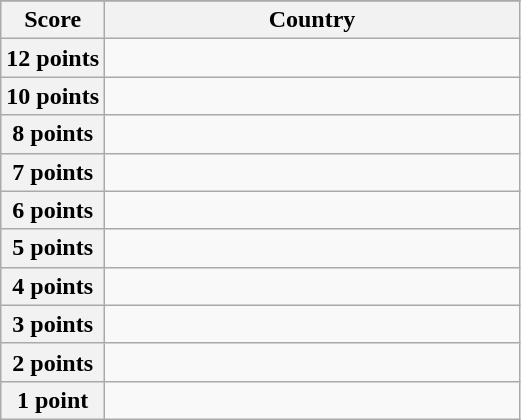<table class="wikitable">
<tr>
</tr>
<tr>
<th scope="col" width="20%">Score</th>
<th scope="col">Country</th>
</tr>
<tr>
<th scope="row">12 points</th>
<td></td>
</tr>
<tr>
<th scope="row">10 points</th>
<td></td>
</tr>
<tr>
<th scope="row">8 points</th>
<td></td>
</tr>
<tr>
<th scope="row">7 points</th>
<td></td>
</tr>
<tr>
<th scope="row">6 points</th>
<td></td>
</tr>
<tr>
<th scope="row">5 points</th>
<td></td>
</tr>
<tr>
<th scope="row">4 points</th>
<td></td>
</tr>
<tr>
<th scope="row">3 points</th>
<td></td>
</tr>
<tr>
<th scope="row">2 points</th>
<td></td>
</tr>
<tr>
<th scope="row">1 point</th>
<td></td>
</tr>
</table>
